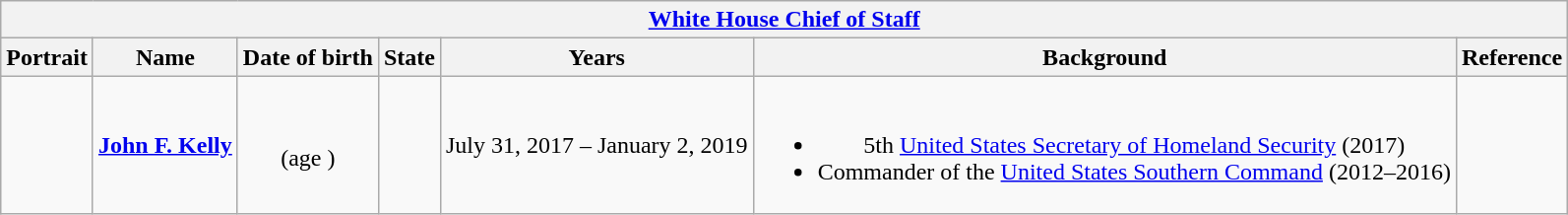<table class="wikitable collapsible" style="text-align:center;">
<tr>
<th colspan="8"><a href='#'>White House Chief of Staff</a></th>
</tr>
<tr>
<th>Portrait</th>
<th>Name</th>
<th>Date of birth</th>
<th>State</th>
<th>Years</th>
<th>Background</th>
<th>Reference</th>
</tr>
<tr>
<td></td>
<td><strong><a href='#'>John F. Kelly</a></strong></td>
<td><br>(age )</td>
<td></td>
<td nowrap="">July 31, 2017 – January 2, 2019</td>
<td><br><ul><li>5th <a href='#'>United States Secretary of Homeland Security</a> (2017)</li><li>Commander of the <a href='#'>United States Southern Command</a> (2012–2016)</li></ul></td>
<td></td>
</tr>
</table>
